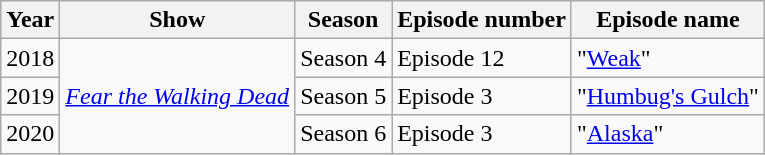<table class="wikitable sortable">
<tr>
<th>Year</th>
<th>Show</th>
<th>Season</th>
<th>Episode number</th>
<th>Episode name</th>
</tr>
<tr>
<td>2018</td>
<td rowspan=3><em><a href='#'>Fear the Walking Dead</a></em></td>
<td>Season 4</td>
<td>Episode 12</td>
<td>"<a href='#'>Weak</a>"</td>
</tr>
<tr>
<td>2019</td>
<td>Season 5</td>
<td>Episode 3</td>
<td>"<a href='#'>Humbug's Gulch</a>"</td>
</tr>
<tr>
<td>2020</td>
<td>Season 6</td>
<td>Episode 3</td>
<td>"<a href='#'>Alaska</a>"</td>
</tr>
</table>
